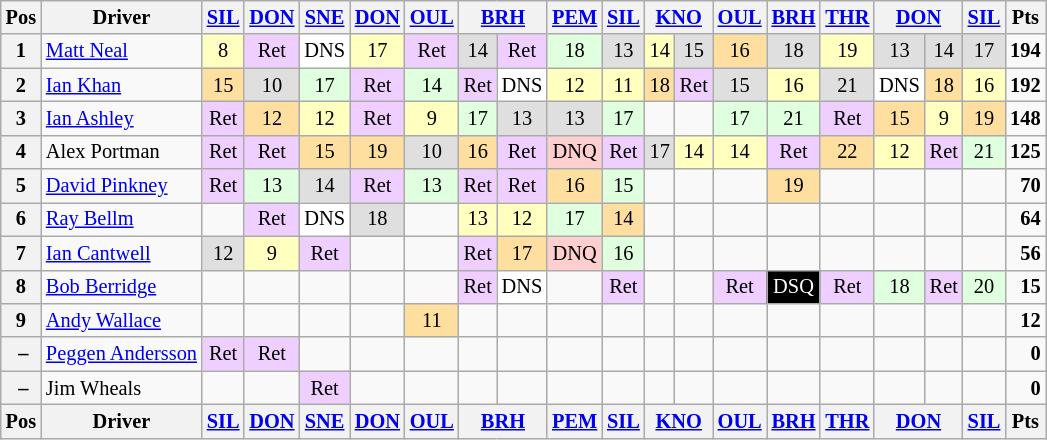<table class="wikitable" style="font-size: 85%; text-align:center;">
<tr valign="top">
<th valign=middle>Pos</th>
<th valign=middle>Driver</th>
<th><a href='#'>SIL</a></th>
<th><a href='#'>DON</a></th>
<th><a href='#'>SNE</a></th>
<th><a href='#'>DON</a></th>
<th><a href='#'>OUL</a></th>
<th colspan=2><a href='#'>BRH</a></th>
<th><a href='#'>PEM</a></th>
<th><a href='#'>SIL</a></th>
<th colspan=2><a href='#'>KNO</a></th>
<th><a href='#'>OUL</a></th>
<th><a href='#'>BRH</a></th>
<th><a href='#'>THR</a></th>
<th colspan=2><a href='#'>DON</a></th>
<th><a href='#'>SIL</a></th>
<th valign=middle>Pts</th>
</tr>
<tr>
<th>1</th>
<td align="left"> <a href='#'>Matt Neal</a></td>
<td style="background:#ffffbf;">8</td>
<td style="background:#EFCFFF;">Ret</td>
<td style="background:#FFFFFF;">DNS</td>
<td style="background:#ffffbf;">17</td>
<td style="background:#EFCFFF;">Ret</td>
<td style="background:#DFDFDF;">14</td>
<td style="background:#EFCFFF;">Ret</td>
<td style="background:#DFFFDF;">18</td>
<td style="background:#DFDFDF;">13</td>
<td style="background:#ffffbf;">14</td>
<td style="background:#DFDFDF;">15</td>
<td style="background:#FFDF9F;">16</td>
<td style="background:#DFDFDF;">18</td>
<td style="background:#ffffbf;">19</td>
<td style="background:#DFDFDF;">13</td>
<td style="background:#DFDFDF;">14</td>
<td style="background:#DFDFDF;">17</td>
<td align="right"><strong>194</strong></td>
</tr>
<tr>
<th>2</th>
<td align="left"> <a href='#'>Ian Khan</a></td>
<td style="background:#FFDF9F;">15</td>
<td style="background:#DFDFDF;">10</td>
<td style="background:#DFFFDF;">17</td>
<td style="background:#EFCFFF;">Ret</td>
<td style="background:#DFFFDF;">14</td>
<td style="background:#EFCFFF;">Ret</td>
<td style="background:#FFFFFF;">DNS</td>
<td style="background:#ffffbf;">12</td>
<td style="background:#ffffbf;">11</td>
<td style="background:#FFDF9F;">18</td>
<td style="background:#EFCFFF;">Ret</td>
<td style="background:#DFDFDF;">15</td>
<td style="background:#ffffbf;">16</td>
<td style="background:#DFDFDF;">21</td>
<td style="background:#FFFFFF;">DNS</td>
<td style="background:#FFDF9F;">18</td>
<td style="background:#ffffbf;">16</td>
<td align="right"><strong>192</strong></td>
</tr>
<tr>
<th>3</th>
<td align="left"> <a href='#'>Ian Ashley</a></td>
<td style="background:#EFCFFF;">Ret</td>
<td style="background:#FFDF9F;">12</td>
<td style="background:#ffffbf;">12</td>
<td style="background:#EFCFFF;">Ret</td>
<td style="background:#ffffbf;">9</td>
<td style="background:#DFFFDF;">17</td>
<td style="background:#DFDFDF;">13</td>
<td style="background:#DFDFDF;">13</td>
<td style="background:#DFFFDF;">17</td>
<td></td>
<td></td>
<td style="background:#DFFFDF;">17</td>
<td style="background:#DFFFDF;">21</td>
<td style="background:#EFCFFF;">Ret</td>
<td style="background:#FFDF9F;">15</td>
<td style="background:#ffffbf;">9</td>
<td style="background:#FFDF9F;">19</td>
<td align="right"><strong>148</strong></td>
</tr>
<tr>
<th>4</th>
<td align="left"> Alex Portman</td>
<td style="background:#EFCFFF;">Ret</td>
<td style="background:#EFCFFF;">Ret</td>
<td style="background:#FFDF9F;">15</td>
<td style="background:#FFDF9F;">19</td>
<td style="background:#DFDFDF;">10</td>
<td style="background:#FFDF9F;">16</td>
<td style="background:#EFCFFF;">Ret</td>
<td style="background-color:#FFCFCF">DNQ</td>
<td style="background:#EFCFFF;">Ret</td>
<td style="background:#DFDFDF;">17</td>
<td style="background:#ffffbf;">14</td>
<td style="background:#ffffbf;">14</td>
<td style="background:#EFCFFF;">Ret</td>
<td style="background:#FFDF9F;">22</td>
<td style="background:#ffffbf;">12</td>
<td style="background:#EFCFFF;">Ret</td>
<td style="background:#DFFFDF;">21</td>
<td align="right"><strong>125</strong></td>
</tr>
<tr>
<th>5</th>
<td align="left"> <a href='#'>David Pinkney</a></td>
<td style="background:#EFCFFF;">Ret</td>
<td style="background:#DFFFDF;">13</td>
<td style="background:#DFDFDF;">14</td>
<td style="background:#EFCFFF;">Ret</td>
<td style="background:#DFFFDF;">13</td>
<td style="background:#EFCFFF;">Ret</td>
<td style="background:#EFCFFF;">Ret</td>
<td style="background:#FFDF9F;">16</td>
<td style="background:#DFFFDF;">15</td>
<td></td>
<td></td>
<td></td>
<td style="background:#FFDF9F;">19</td>
<td></td>
<td></td>
<td></td>
<td></td>
<td align="right"><strong>70</strong></td>
</tr>
<tr>
<th>6</th>
<td align="left"> <a href='#'>Ray Bellm</a></td>
<td></td>
<td style="background:#EFCFFF;">Ret</td>
<td style="background:#FFFFFF;">DNS</td>
<td style="background:#DFDFDF;">18</td>
<td></td>
<td style="background:#ffffbf;">13</td>
<td style="background:#ffffbf;">12</td>
<td style="background:#DFFFDF;">17</td>
<td style="background:#FFDF9F;">14</td>
<td></td>
<td></td>
<td></td>
<td></td>
<td></td>
<td></td>
<td></td>
<td></td>
<td align="right"><strong>64</strong></td>
</tr>
<tr>
<th>7</th>
<td align="left"> <a href='#'>Ian Cantwell</a></td>
<td style="background:#DFDFDF;">12</td>
<td style="background:#ffffbf;">9</td>
<td style="background:#EFCFFF;">Ret</td>
<td></td>
<td></td>
<td style="background:#EFCFFF;">Ret</td>
<td style="background:#FFDF9F;">17</td>
<td style="background-color:#FFCFCF">DNQ</td>
<td style="background:#DFFFDF;">16</td>
<td></td>
<td></td>
<td></td>
<td></td>
<td></td>
<td></td>
<td></td>
<td></td>
<td align="right"><strong>56</strong></td>
</tr>
<tr>
<th>8</th>
<td align="left"> <a href='#'>Bob Berridge</a></td>
<td></td>
<td></td>
<td></td>
<td></td>
<td></td>
<td style="background:#EFCFFF;">Ret</td>
<td style="background:#FFFFFF;">DNS</td>
<td></td>
<td style="background:#EFCFFF;">Ret</td>
<td></td>
<td></td>
<td style="background:#EFCFFF;">Ret</td>
<td style="background:#000000; color:white">DSQ</td>
<td style="background:#EFCFFF;">Ret</td>
<td style="background:#DFFFDF;">18</td>
<td style="background:#EFCFFF;">Ret</td>
<td style="background:#DFFFDF;">20</td>
<td align="right"><strong>15</strong></td>
</tr>
<tr>
<th>9</th>
<td align="left"> <a href='#'>Andy Wallace</a></td>
<td></td>
<td></td>
<td></td>
<td></td>
<td style="background:#FFDF9F;">11</td>
<td></td>
<td></td>
<td></td>
<td></td>
<td></td>
<td></td>
<td></td>
<td></td>
<td></td>
<td></td>
<td></td>
<td></td>
<td align="right"><strong>12</strong></td>
</tr>
<tr>
<th> –</th>
<td align="left" nowrap> <a href='#'>Peggen Andersson</a></td>
<td style="background:#EFCFFF;">Ret</td>
<td style="background:#EFCFFF;">Ret</td>
<td></td>
<td></td>
<td></td>
<td></td>
<td></td>
<td></td>
<td></td>
<td></td>
<td></td>
<td></td>
<td></td>
<td></td>
<td></td>
<td></td>
<td></td>
<td align="right"><strong>0</strong></td>
</tr>
<tr>
<th> –</th>
<td align="left"> Jim Wheals</td>
<td></td>
<td></td>
<td style="background:#EFCFFF;">Ret</td>
<td></td>
<td></td>
<td></td>
<td></td>
<td></td>
<td></td>
<td></td>
<td></td>
<td></td>
<td></td>
<td></td>
<td></td>
<td></td>
<td></td>
<td align="right"><strong>0</strong></td>
</tr>
<tr>
<th valign=middle>Pos</th>
<th valign=middle>Driver</th>
<th><a href='#'>SIL</a></th>
<th><a href='#'>DON</a></th>
<th><a href='#'>SNE</a></th>
<th><a href='#'>DON</a></th>
<th><a href='#'>OUL</a></th>
<th colspan=2><a href='#'>BRH</a></th>
<th><a href='#'>PEM</a></th>
<th><a href='#'>SIL</a></th>
<th colspan=2><a href='#'>KNO</a></th>
<th><a href='#'>OUL</a></th>
<th><a href='#'>BRH</a></th>
<th><a href='#'>THR</a></th>
<th colspan=2><a href='#'>DON</a></th>
<th><a href='#'>SIL</a></th>
<th valign=middle>Pts</th>
</tr>
</table>
